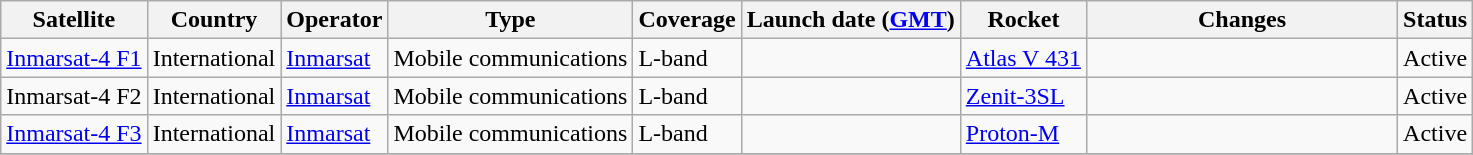<table class="wikitable sortable" border="1"}>
<tr>
<th>Satellite</th>
<th>Country</th>
<th>Operator</th>
<th>Type</th>
<th>Coverage </th>
<th>Launch date  (<a href='#'>GMT</a>) </th>
<th>Rocket</th>
<th width="200pt">Changes</th>
<th>Status </th>
</tr>
<tr>
<td><a href='#'>Inmarsat-4 F1</a></td>
<td>International</td>
<td><a href='#'>Inmarsat</a></td>
<td>Mobile communications</td>
<td>L-band</td>
<td></td>
<td><a href='#'>Atlas V 431</a></td>
<td></td>
<td>Active</td>
</tr>
<tr>
<td>Inmarsat-4 F2</td>
<td>International</td>
<td><a href='#'>Inmarsat</a></td>
<td>Mobile communications</td>
<td>L-band</td>
<td></td>
<td><a href='#'>Zenit-3SL</a></td>
<td></td>
<td>Active</td>
</tr>
<tr>
<td><a href='#'>Inmarsat-4 F3</a></td>
<td>International</td>
<td><a href='#'>Inmarsat</a></td>
<td>Mobile communications</td>
<td>L-band</td>
<td></td>
<td><a href='#'>Proton-M</a></td>
<td></td>
<td>Active</td>
</tr>
<tr>
</tr>
</table>
